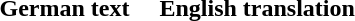<table>
<tr>
<td><br><strong>German text</strong></td>
<td><br>    <strong>English translation</strong></td>
</tr>
<tr>
<td><br></td>
<td><br></td>
</tr>
<tr>
<td><br></td>
<td><br></td>
</tr>
<tr>
<td><br></td>
<td><br></td>
</tr>
<tr>
<td><br></td>
<td><br></td>
</tr>
<tr>
<td><br></td>
<td><br></td>
</tr>
</table>
